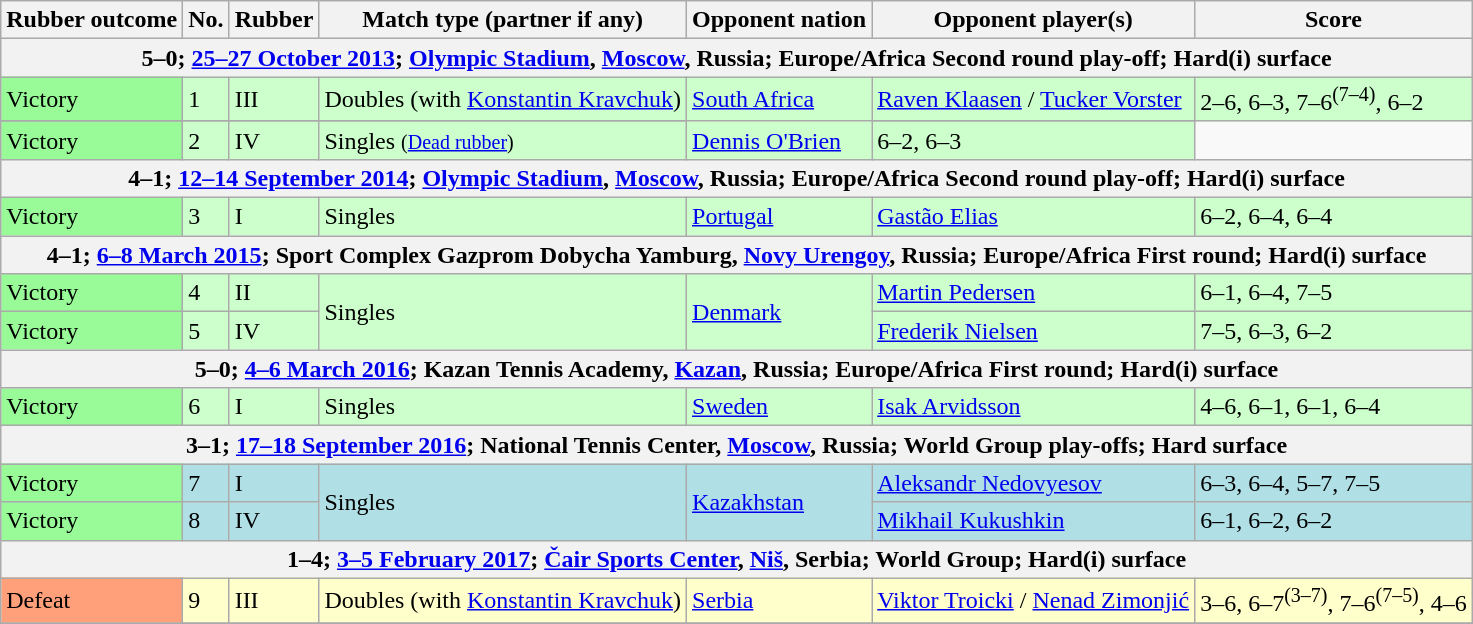<table class=wikitable>
<tr>
<th>Rubber outcome</th>
<th>No.</th>
<th>Rubber</th>
<th>Match type (partner if any)</th>
<th>Opponent nation</th>
<th>Opponent player(s)</th>
<th>Score</th>
</tr>
<tr>
<th colspan=7>5–0; <a href='#'>25–27 October 2013</a>; <a href='#'>Olympic Stadium</a>, <a href='#'>Moscow</a>, Russia; Europe/Africa Second round play-off; Hard(i) surface</th>
</tr>
<tr bgcolor=#CCFFCC>
<td bgcolor=98FB98>Victory</td>
<td>1</td>
<td>III</td>
<td>Doubles (with <a href='#'>Konstantin Kravchuk</a>)</td>
<td rowspan=2> <a href='#'>South Africa</a></td>
<td><a href='#'>Raven Klaasen</a> / <a href='#'>Tucker Vorster</a></td>
<td>2–6, 6–3, 7–6<sup>(7–4)</sup>, 6–2</td>
</tr>
<tr>
</tr>
<tr bgcolor=#CCFFCC>
<td bgcolor=98FB98>Victory</td>
<td>2</td>
<td>IV</td>
<td>Singles <small>(<a href='#'>Dead rubber</a>)</small></td>
<td><a href='#'>Dennis O'Brien</a></td>
<td>6–2, 6–3</td>
</tr>
<tr>
<th colspan=7>4–1; <a href='#'>12–14 September 2014</a>; <a href='#'>Olympic Stadium</a>, <a href='#'>Moscow</a>, Russia; Europe/Africa Second round play-off; Hard(i) surface</th>
</tr>
<tr bgcolor=#CCFFCC>
<td bgcolor=98FB98>Victory</td>
<td>3</td>
<td>I</td>
<td>Singles</td>
<td> <a href='#'>Portugal</a></td>
<td><a href='#'>Gastão Elias</a></td>
<td>6–2, 6–4, 6–4</td>
</tr>
<tr>
<th colspan=7>4–1; <a href='#'>6–8 March 2015</a>; Sport Complex Gazprom Dobycha Yamburg, <a href='#'>Novy Urengoy</a>, Russia; Europe/Africa First round; Hard(i) surface</th>
</tr>
<tr bgcolor=#CCFFCC>
<td bgcolor=98FB98>Victory</td>
<td>4</td>
<td>II</td>
<td rowspan=2>Singles</td>
<td rowspan=2> <a href='#'>Denmark</a></td>
<td><a href='#'>Martin Pedersen</a></td>
<td>6–1, 6–4, 7–5</td>
</tr>
<tr bgcolor=#CCFFCC>
<td bgcolor=98FB98>Victory</td>
<td>5</td>
<td>IV</td>
<td><a href='#'>Frederik Nielsen</a></td>
<td>7–5, 6–3, 6–2</td>
</tr>
<tr>
<th colspan=7>5–0; <a href='#'>4–6 March 2016</a>; Kazan Tennis Academy, <a href='#'>Kazan</a>, Russia; Europe/Africa First round; Hard(i) surface</th>
</tr>
<tr bgcolor=#CCFFCC>
<td bgcolor=98FB98>Victory</td>
<td>6</td>
<td>I</td>
<td>Singles</td>
<td> <a href='#'>Sweden</a></td>
<td><a href='#'>Isak Arvidsson</a></td>
<td>4–6, 6–1, 6–1, 6–4</td>
</tr>
<tr>
<th colspan=7>3–1; <a href='#'>17–18 September 2016</a>; National Tennis Center, <a href='#'>Moscow</a>, Russia; World Group play-offs; Hard surface</th>
</tr>
<tr bgcolor=#B0E0E6>
<td bgcolor=98FB98>Victory</td>
<td>7</td>
<td>I</td>
<td rowspan=2>Singles</td>
<td rowspan=2> <a href='#'>Kazakhstan</a></td>
<td><a href='#'>Aleksandr Nedovyesov</a></td>
<td>6–3, 6–4, 5–7, 7–5</td>
</tr>
<tr bgcolor=#B0E0E6>
<td bgcolor=98FB98>Victory</td>
<td>8</td>
<td>IV</td>
<td><a href='#'>Mikhail Kukushkin</a></td>
<td>6–1, 6–2, 6–2</td>
</tr>
<tr>
<th colspan=7>1–4; <a href='#'>3–5 February 2017</a>; <a href='#'>Čair Sports Center</a>, <a href='#'>Niš</a>, Serbia; World Group; Hard(i) surface</th>
</tr>
<tr bgcolor=#FFFFCC>
<td bgcolor=FFA07A>Defeat</td>
<td>9</td>
<td>III</td>
<td>Doubles (with <a href='#'>Konstantin Kravchuk</a>)</td>
<td> <a href='#'>Serbia</a></td>
<td><a href='#'>Viktor Troicki</a> / <a href='#'>Nenad Zimonjić</a></td>
<td>3–6, 6–7<sup>(3–7)</sup>, 7–6<sup>(7–5)</sup>, 4–6</td>
</tr>
<tr>
</tr>
</table>
